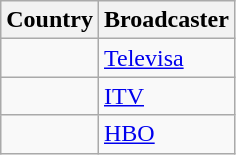<table class="wikitable">
<tr>
<th align=center>Country</th>
<th align=center>Broadcaster</th>
</tr>
<tr>
<td></td>
<td><a href='#'>Televisa</a></td>
</tr>
<tr>
<td></td>
<td><a href='#'>ITV</a></td>
</tr>
<tr>
<td></td>
<td><a href='#'>HBO</a></td>
</tr>
</table>
